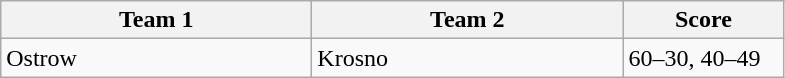<table class="wikitable" style="font-size: 100%">
<tr>
<th width=200>Team 1</th>
<th width=200>Team 2</th>
<th width=100>Score</th>
</tr>
<tr>
<td>Ostrow</td>
<td>Krosno</td>
<td>60–30, 40–49</td>
</tr>
</table>
